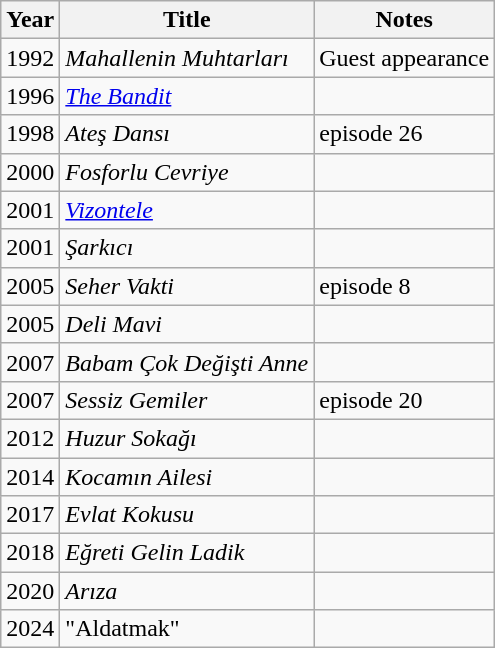<table class="wikitable sortable">
<tr>
<th>Year</th>
<th>Title</th>
<th class="unsortable">Notes</th>
</tr>
<tr>
<td>1992</td>
<td><em>Mahallenin Muhtarları</em></td>
<td>Guest appearance</td>
</tr>
<tr>
<td>1996</td>
<td><em><a href='#'>The Bandit</a></em></td>
<td></td>
</tr>
<tr>
<td>1998</td>
<td><em>Ateş Dansı</em></td>
<td>episode 26</td>
</tr>
<tr>
<td>2000</td>
<td><em>Fosforlu Cevriye</em></td>
<td></td>
</tr>
<tr>
<td>2001</td>
<td><em><a href='#'>Vizontele</a></em></td>
<td></td>
</tr>
<tr>
<td>2001</td>
<td><em>Şarkıcı</em></td>
<td></td>
</tr>
<tr>
<td>2005</td>
<td><em>Seher Vakti</em></td>
<td>episode 8</td>
</tr>
<tr>
<td>2005</td>
<td><em>Deli Mavi</em></td>
<td></td>
</tr>
<tr>
<td>2007</td>
<td><em>Babam Çok Değişti Anne</em></td>
<td></td>
</tr>
<tr>
<td>2007</td>
<td><em>Sessiz Gemiler</em></td>
<td>episode 20</td>
</tr>
<tr>
<td>2012</td>
<td><em>Huzur Sokağı</em></td>
<td></td>
</tr>
<tr>
<td>2014</td>
<td><em>Kocamın Ailesi</em></td>
<td></td>
</tr>
<tr>
<td>2017</td>
<td><em>Evlat Kokusu</em></td>
<td></td>
</tr>
<tr>
<td>2018</td>
<td><em>Eğreti Gelin Ladik</em></td>
<td></td>
</tr>
<tr>
<td>2020</td>
<td><em>Arıza</em></td>
<td></td>
</tr>
<tr>
<td>2024</td>
<td>"Aldatmak"</td>
<td></td>
</tr>
</table>
